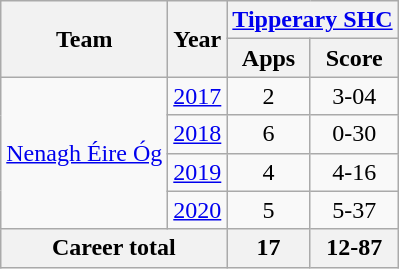<table class="wikitable" style="text-align:center">
<tr>
<th rowspan="2">Team</th>
<th rowspan="2">Year</th>
<th colspan="2"><a href='#'>Tipperary SHC</a></th>
</tr>
<tr>
<th>Apps</th>
<th>Score</th>
</tr>
<tr>
<td rowspan="4"><a href='#'>Nenagh Éire Óg</a></td>
<td><a href='#'>2017</a></td>
<td>2</td>
<td>3-04</td>
</tr>
<tr>
<td><a href='#'>2018</a></td>
<td>6</td>
<td>0-30</td>
</tr>
<tr>
<td><a href='#'>2019</a></td>
<td>4</td>
<td>4-16</td>
</tr>
<tr>
<td><a href='#'>2020</a></td>
<td>5</td>
<td>5-37</td>
</tr>
<tr>
<th colspan="2">Career total</th>
<th>17</th>
<th>12-87</th>
</tr>
</table>
